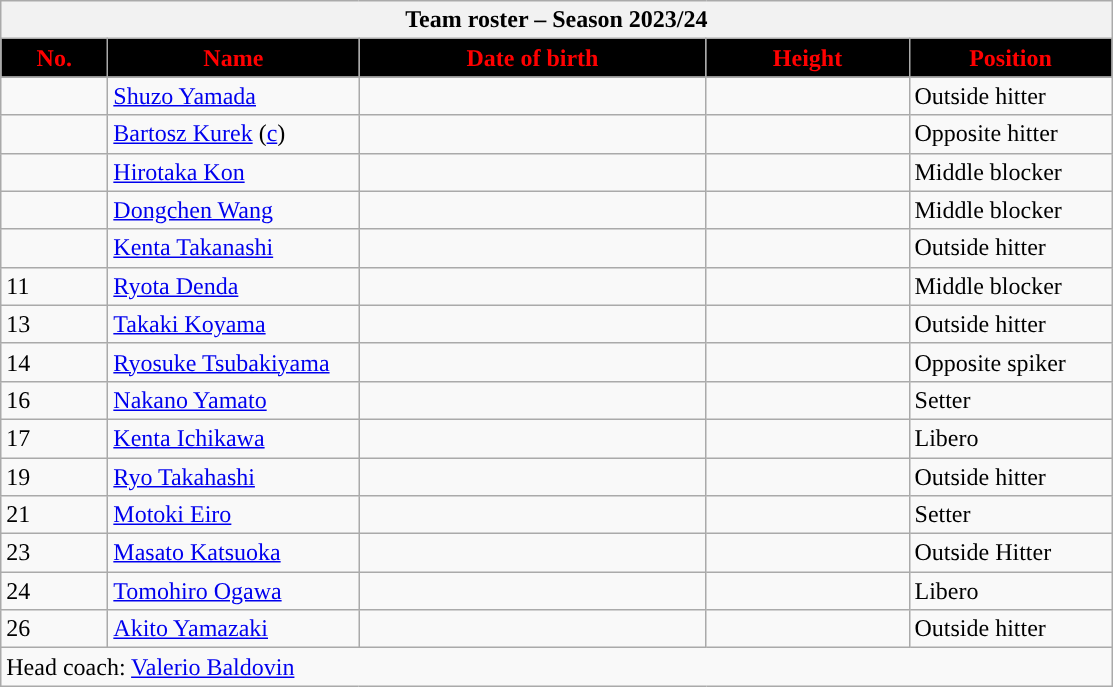<table class="wikitable collapsible collapsed sortable" style="font-size:">
<tr>
<th colspan=6>Team roster – Season 2023/24</th>
</tr>
<tr>
<th style="width:4em; color:red; background-color:black">No.</th>
<th style="width:10em; color:red; background-color:black">Name</th>
<th style="width:14em; color:red; background-color:black">Date of birth</th>
<th style="width:8em; color:red; background-color:black">Height</th>
<th style="width:8em; color:red; background-color:black">Position</th>
</tr>
<tr>
<td></td>
<td style="text-align:left;"><a href='#'>Shuzo Yamada</a></td>
<td style="text-align:right;"></td>
<td></td>
<td>Outside hitter</td>
</tr>
<tr>
<td></td>
<td style="text-align:left;"><a href='#'>Bartosz Kurek</a> (<a href='#'>c</a>)</td>
<td style="text-align:right;"></td>
<td></td>
<td>Opposite hitter</td>
</tr>
<tr>
<td></td>
<td style="text-align:left;"><a href='#'>Hirotaka Kon</a></td>
<td style="text-align:right;"></td>
<td></td>
<td>Middle blocker</td>
</tr>
<tr>
<td></td>
<td style="text-align:left;"><a href='#'>Dongchen Wang</a></td>
<td style="text-align:right;"></td>
<td></td>
<td>Middle blocker</td>
</tr>
<tr>
<td></td>
<td style="text-align:left;"><a href='#'>Kenta Takanashi</a></td>
<td style="text-align:right;"></td>
<td></td>
<td>Outside hitter</td>
</tr>
<tr>
<td>11</td>
<td style="text-align:left;"><a href='#'>Ryota Denda</a></td>
<td style="text-align:right;"></td>
<td></td>
<td>Middle blocker</td>
</tr>
<tr>
<td>13</td>
<td style="text-align:left;"><a href='#'>Takaki Koyama</a></td>
<td align=right></td>
<td></td>
<td>Outside hitter</td>
</tr>
<tr>
<td>14</td>
<td align=left><a href='#'>Ryosuke Tsubakiyama</a></td>
<td align=right></td>
<td></td>
<td>Opposite spiker</td>
</tr>
<tr>
<td>16</td>
<td align=left><a href='#'>Nakano Yamato</a></td>
<td align=right></td>
<td></td>
<td>Setter</td>
</tr>
<tr>
<td>17</td>
<td align=left><a href='#'>Kenta Ichikawa</a></td>
<td align=right></td>
<td></td>
<td>Libero</td>
</tr>
<tr>
<td>19</td>
<td align=left><a href='#'>Ryo Takahashi</a></td>
<td align=right></td>
<td></td>
<td>Outside hitter</td>
</tr>
<tr>
<td>21</td>
<td align=left><a href='#'>Motoki Eiro</a></td>
<td align=right></td>
<td></td>
<td>Setter</td>
</tr>
<tr>
<td>23</td>
<td align=left><a href='#'>Masato Katsuoka</a></td>
<td align=right></td>
<td></td>
<td>Outside Hitter</td>
</tr>
<tr>
<td>24</td>
<td align=left><a href='#'>Tomohiro Ogawa</a></td>
<td align=right></td>
<td></td>
<td>Libero</td>
</tr>
<tr>
<td>26</td>
<td align=left><a href='#'>Akito Yamazaki</a></td>
<td align=right></td>
<td></td>
<td>Outside hitter</td>
</tr>
<tr>
<td colspan=5>Head coach:  <a href='#'>Valerio Baldovin</a></td>
</tr>
</table>
